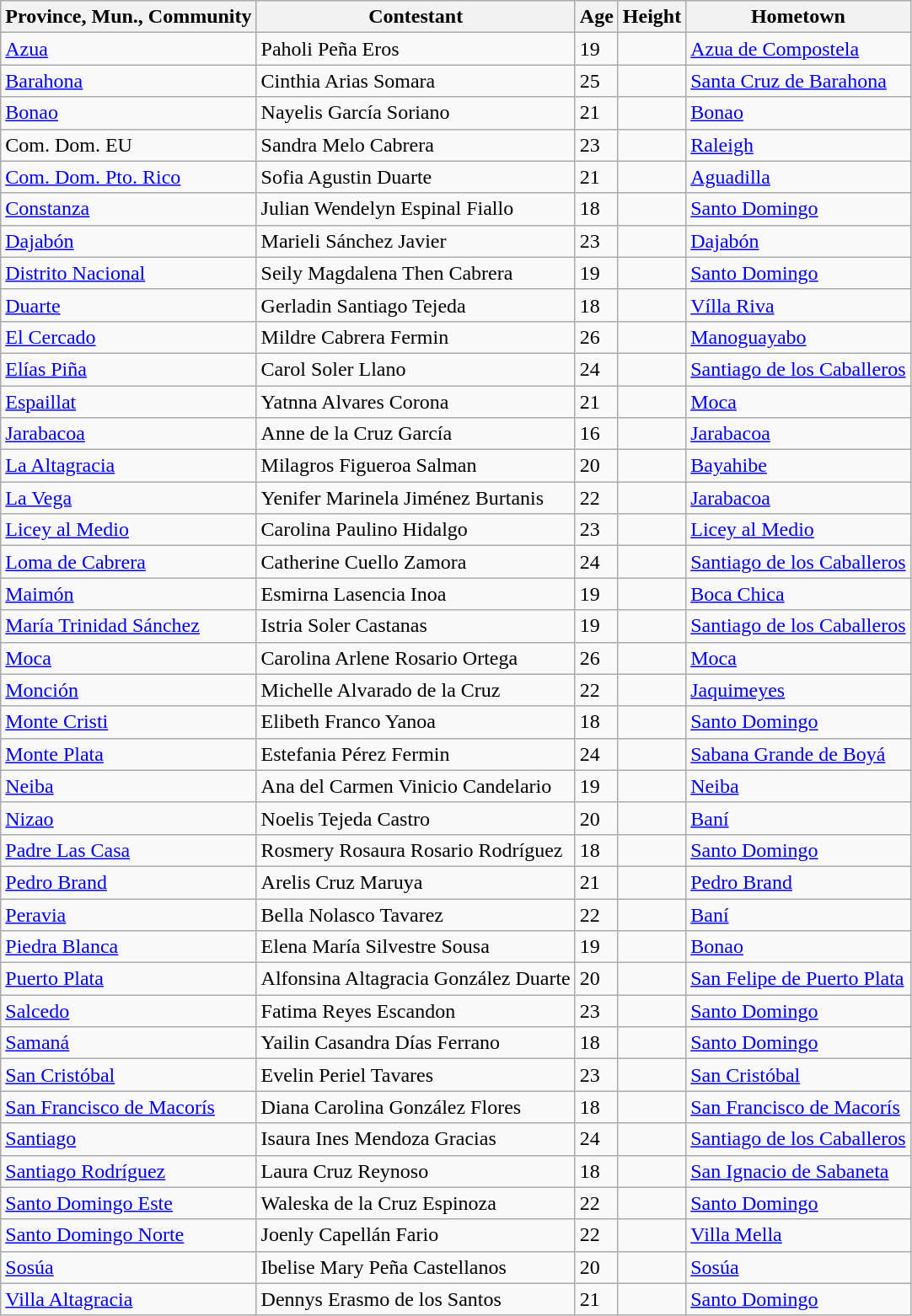<table class="sortable wikitable">
<tr>
<th>Province, Mun., Community</th>
<th>Contestant</th>
<th>Age</th>
<th>Height</th>
<th>Hometown</th>
</tr>
<tr>
<td><a href='#'>Azua</a></td>
<td>Paholi Peña Eros</td>
<td>19</td>
<td></td>
<td><a href='#'>Azua de Compostela</a></td>
</tr>
<tr>
<td><a href='#'>Barahona</a></td>
<td>Cinthia Arias Somara</td>
<td>25</td>
<td></td>
<td><a href='#'>Santa Cruz de Barahona</a></td>
</tr>
<tr>
<td><a href='#'>Bonao</a></td>
<td>Nayelis García Soriano</td>
<td>21</td>
<td></td>
<td><a href='#'>Bonao</a></td>
</tr>
<tr>
<td>Com. Dom. EU</td>
<td>Sandra Melo Cabrera</td>
<td>23</td>
<td></td>
<td><a href='#'>Raleigh</a></td>
</tr>
<tr>
<td><a href='#'>Com. Dom. Pto. Rico</a></td>
<td>Sofia Agustin Duarte</td>
<td>21</td>
<td></td>
<td><a href='#'>Aguadilla</a></td>
</tr>
<tr>
<td><a href='#'>Constanza</a></td>
<td>Julian Wendelyn Espinal Fiallo</td>
<td>18</td>
<td></td>
<td><a href='#'>Santo Domingo</a></td>
</tr>
<tr>
<td><a href='#'>Dajabón</a></td>
<td>Marieli Sánchez Javier</td>
<td>23</td>
<td></td>
<td><a href='#'>Dajabón</a></td>
</tr>
<tr>
<td><a href='#'>Distrito Nacional</a></td>
<td>Seily Magdalena Then Cabrera</td>
<td>19</td>
<td></td>
<td><a href='#'>Santo Domingo</a></td>
</tr>
<tr>
<td><a href='#'>Duarte</a></td>
<td>Gerladin Santiago Tejeda</td>
<td>18</td>
<td></td>
<td><a href='#'>Vílla Riva</a></td>
</tr>
<tr>
<td><a href='#'>El Cercado</a></td>
<td>Mildre Cabrera Fermin</td>
<td>26</td>
<td></td>
<td><a href='#'>Manoguayabo</a></td>
</tr>
<tr>
<td><a href='#'>Elías Piña</a></td>
<td>Carol Soler Llano</td>
<td>24</td>
<td></td>
<td><a href='#'>Santiago de los Caballeros</a></td>
</tr>
<tr>
<td><a href='#'>Espaillat</a></td>
<td>Yatnna Alvares Corona</td>
<td>21</td>
<td></td>
<td><a href='#'>Moca</a></td>
</tr>
<tr>
<td><a href='#'>Jarabacoa</a></td>
<td>Anne de la Cruz García</td>
<td>16</td>
<td></td>
<td><a href='#'>Jarabacoa</a></td>
</tr>
<tr>
<td><a href='#'>La Altagracia</a></td>
<td>Milagros Figueroa Salman</td>
<td>20</td>
<td></td>
<td><a href='#'>Bayahibe</a></td>
</tr>
<tr>
<td><a href='#'>La Vega</a></td>
<td>Yenifer Marinela Jiménez Burtanis</td>
<td>22</td>
<td></td>
<td><a href='#'>Jarabacoa</a></td>
</tr>
<tr>
<td><a href='#'>Licey al Medio</a></td>
<td>Carolina Paulino Hidalgo</td>
<td>23</td>
<td></td>
<td><a href='#'>Licey al Medio</a></td>
</tr>
<tr>
<td><a href='#'>Loma de Cabrera</a></td>
<td>Catherine Cuello Zamora</td>
<td>24</td>
<td></td>
<td><a href='#'>Santiago de los Caballeros</a></td>
</tr>
<tr>
<td><a href='#'>Maimón</a></td>
<td>Esmirna Lasencia Inoa</td>
<td>19</td>
<td></td>
<td><a href='#'>Boca Chica</a></td>
</tr>
<tr>
<td><a href='#'>María Trinidad Sánchez</a></td>
<td>Istria Soler Castanas</td>
<td>19</td>
<td></td>
<td><a href='#'>Santiago de los Caballeros</a></td>
</tr>
<tr>
<td><a href='#'>Moca</a></td>
<td>Carolina Arlene Rosario Ortega</td>
<td>26</td>
<td></td>
<td><a href='#'>Moca</a></td>
</tr>
<tr>
<td><a href='#'>Monción</a></td>
<td>Michelle Alvarado de la Cruz</td>
<td>22</td>
<td></td>
<td><a href='#'>Jaquimeyes</a></td>
</tr>
<tr>
<td><a href='#'>Monte Cristi</a></td>
<td>Elibeth Franco Yanoa</td>
<td>18</td>
<td></td>
<td><a href='#'>Santo Domingo</a></td>
</tr>
<tr>
<td><a href='#'>Monte Plata</a></td>
<td>Estefania Pérez Fermin</td>
<td>24</td>
<td></td>
<td><a href='#'>Sabana Grande de Boyá</a></td>
</tr>
<tr>
<td><a href='#'>Neiba</a></td>
<td>Ana del Carmen Vinicio Candelario</td>
<td>19</td>
<td></td>
<td><a href='#'>Neiba</a></td>
</tr>
<tr>
<td><a href='#'>Nizao</a></td>
<td>Noelis Tejeda Castro</td>
<td>20</td>
<td></td>
<td><a href='#'>Baní</a></td>
</tr>
<tr>
<td><a href='#'>Padre Las Casa</a></td>
<td>Rosmery Rosaura Rosario Rodríguez</td>
<td>18</td>
<td></td>
<td><a href='#'>Santo Domingo</a></td>
</tr>
<tr>
<td><a href='#'>Pedro Brand</a></td>
<td>Arelis Cruz Maruya</td>
<td>21</td>
<td></td>
<td><a href='#'>Pedro Brand</a></td>
</tr>
<tr>
<td><a href='#'>Peravia</a></td>
<td>Bella Nolasco Tavarez</td>
<td>22</td>
<td></td>
<td><a href='#'>Baní</a></td>
</tr>
<tr>
<td><a href='#'>Piedra Blanca</a></td>
<td>Elena María Silvestre Sousa</td>
<td>19</td>
<td></td>
<td><a href='#'>Bonao</a></td>
</tr>
<tr>
<td><a href='#'>Puerto Plata</a></td>
<td>Alfonsina Altagracia González Duarte</td>
<td>20</td>
<td></td>
<td><a href='#'>San Felipe de Puerto Plata</a></td>
</tr>
<tr>
<td><a href='#'>Salcedo</a></td>
<td>Fatima Reyes Escandon</td>
<td>23</td>
<td></td>
<td><a href='#'>Santo Domingo</a></td>
</tr>
<tr>
<td><a href='#'>Samaná</a></td>
<td>Yailin Casandra Días Ferrano</td>
<td>18</td>
<td></td>
<td><a href='#'>Santo Domingo</a></td>
</tr>
<tr>
<td><a href='#'>San Cristóbal</a></td>
<td>Evelin Periel Tavares</td>
<td>23</td>
<td></td>
<td><a href='#'>San Cristóbal</a></td>
</tr>
<tr>
<td><a href='#'>San Francisco de Macorís</a></td>
<td>Diana Carolina González Flores</td>
<td>18</td>
<td></td>
<td><a href='#'>San Francisco de Macorís</a></td>
</tr>
<tr>
<td><a href='#'>Santiago</a></td>
<td>Isaura Ines Mendoza Gracias</td>
<td>24</td>
<td></td>
<td><a href='#'>Santiago de los Caballeros</a></td>
</tr>
<tr>
<td><a href='#'>Santiago Rodríguez</a></td>
<td>Laura Cruz Reynoso</td>
<td>18</td>
<td></td>
<td><a href='#'>San Ignacio de Sabaneta</a></td>
</tr>
<tr>
<td><a href='#'>Santo Domingo Este</a></td>
<td>Waleska de la Cruz Espinoza</td>
<td>22</td>
<td></td>
<td><a href='#'>Santo Domingo</a></td>
</tr>
<tr>
<td><a href='#'>Santo Domingo Norte</a></td>
<td>Joenly Capellán Fario</td>
<td>22</td>
<td></td>
<td><a href='#'>Villa Mella</a></td>
</tr>
<tr>
<td><a href='#'>Sosúa</a></td>
<td>Ibelise Mary Peña Castellanos</td>
<td>20</td>
<td></td>
<td><a href='#'>Sosúa</a></td>
</tr>
<tr>
<td><a href='#'>Villa Altagracia</a></td>
<td>Dennys Erasmo de los Santos</td>
<td>21</td>
<td></td>
<td><a href='#'>Santo Domingo</a></td>
</tr>
</table>
